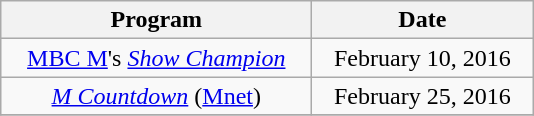<table class="wikitable" style="text-align:center">
<tr>
<th width="200">Program</th>
<th width="140">Date</th>
</tr>
<tr>
<td rowspan="1"><a href='#'>MBC M</a>'s <em><a href='#'>Show Champion</a></em></td>
<td>February 10, 2016</td>
</tr>
<tr>
<td rowspan="1"><em><a href='#'>M Countdown</a></em> (<a href='#'>Mnet</a>)</td>
<td>February 25, 2016</td>
</tr>
<tr>
</tr>
</table>
